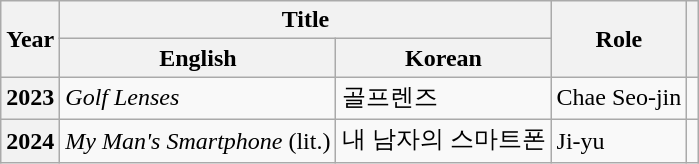<table class="wikitable plainrowheaders">
<tr>
<th rowspan="2">Year</th>
<th colspan="2">Title</th>
<th rowspan="2">Role</th>
<th rowspan="2"></th>
</tr>
<tr>
<th>English</th>
<th>Korean</th>
</tr>
<tr>
<th scope="row">2023</th>
<td><em>Golf Lenses</em></td>
<td>골프렌즈</td>
<td>Chae Seo-jin</td>
<td style="text-align:center"></td>
</tr>
<tr>
<th scope="row">2024</th>
<td><em>My Man's Smartphone</em> (lit.)</td>
<td>내 남자의 스마트폰</td>
<td>Ji-yu</td>
<td style="text-align:center"></td>
</tr>
</table>
